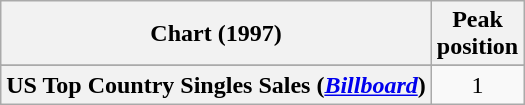<table class="wikitable sortable plainrowheaders" style="text-align:center">
<tr>
<th>Chart (1997)</th>
<th>Peak<br>position</th>
</tr>
<tr>
</tr>
<tr>
</tr>
<tr>
</tr>
<tr>
<th scope="row">US Top Country Singles Sales (<em><a href='#'>Billboard</a></em>)<br></th>
<td align="center">1</td>
</tr>
</table>
